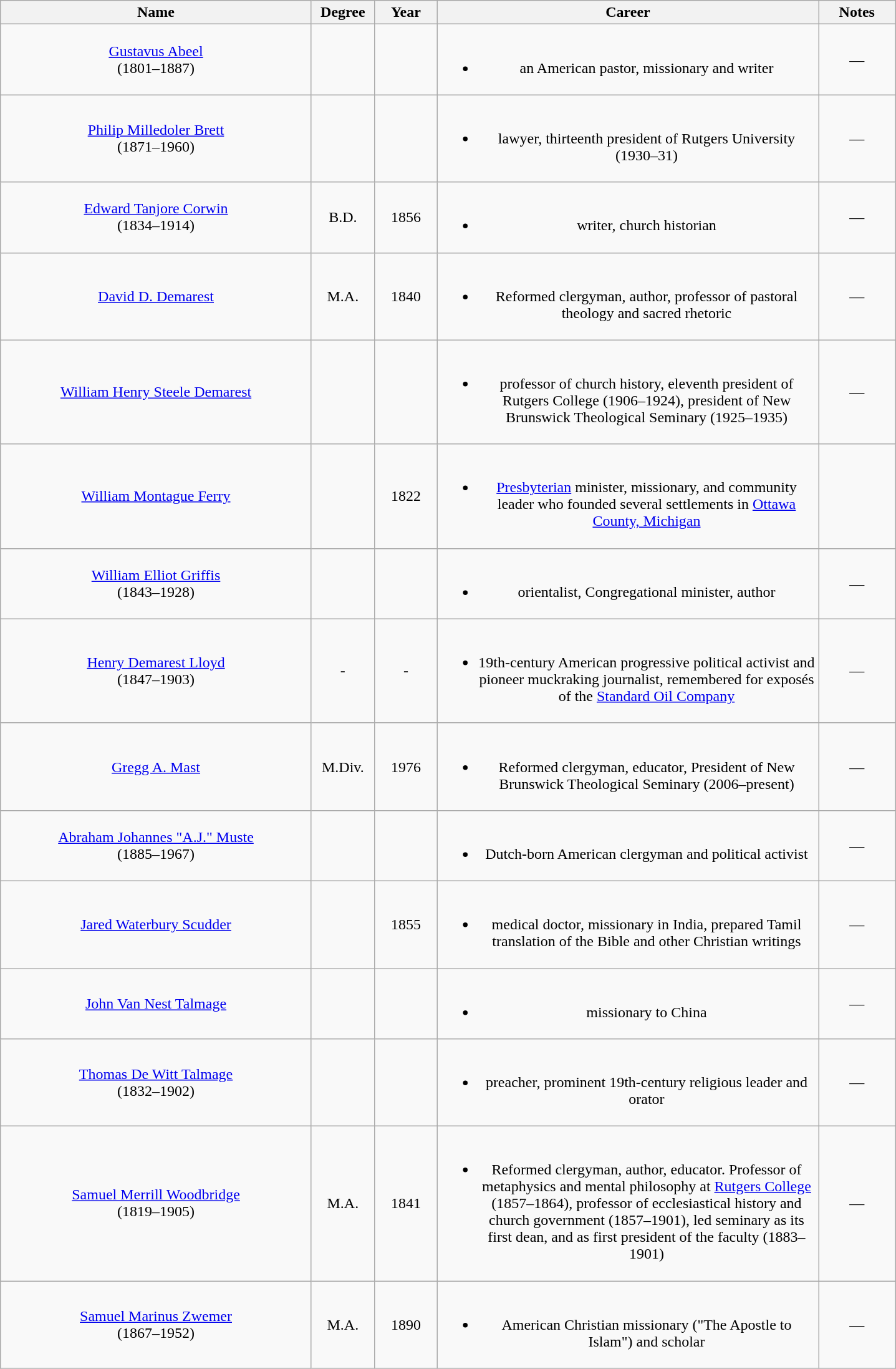<table class="wikitable sortable" style="text-align:center">
<tr>
<th scope="col" width=325>Name</th>
<th scope="col" width=60>Degree</th>
<th scope="col" width=60>Year</th>
<th scope="col" width=400>Career</th>
<th scope="col" width=75>Notes</th>
</tr>
<tr>
<td><a href='#'>Gustavus Abeel</a><br>(1801–1887)</td>
<td></td>
<td></td>
<td><br><ul><li>an American pastor, missionary and writer</li></ul></td>
<td>—</td>
</tr>
<tr>
<td><a href='#'>Philip Milledoler Brett</a><br>(1871–1960)</td>
<td></td>
<td></td>
<td><br><ul><li>lawyer, thirteenth president of Rutgers University (1930–31)</li></ul></td>
<td>—</td>
</tr>
<tr>
<td><a href='#'>Edward Tanjore Corwin</a><br>(1834–1914)</td>
<td>B.D.</td>
<td>1856</td>
<td><br><ul><li>writer, church historian</li></ul></td>
<td>—</td>
</tr>
<tr>
<td><a href='#'>David D. Demarest</a></td>
<td>M.A.</td>
<td>1840</td>
<td><br><ul><li>Reformed clergyman, author, professor of pastoral theology and sacred rhetoric</li></ul></td>
<td>—</td>
</tr>
<tr>
<td><a href='#'>William Henry Steele Demarest</a></td>
<td></td>
<td></td>
<td><br><ul><li>professor of church history, eleventh president of Rutgers College (1906–1924), president of New Brunswick Theological Seminary (1925–1935)</li></ul></td>
<td>—</td>
</tr>
<tr>
<td><a href='#'>William Montague Ferry</a></td>
<td></td>
<td>1822</td>
<td><br><ul><li><a href='#'>Presbyterian</a> minister, missionary, and community leader who founded several settlements in <a href='#'>Ottawa County, Michigan</a></li></ul></td>
<td></td>
</tr>
<tr>
<td><a href='#'>William Elliot Griffis</a><br>(1843–1928)</td>
<td></td>
<td></td>
<td><br><ul><li>orientalist, Congregational minister, author</li></ul></td>
<td>—</td>
</tr>
<tr>
<td><a href='#'>Henry Demarest Lloyd</a><br>(1847–1903)</td>
<td>-</td>
<td>-</td>
<td><br><ul><li>19th-century American progressive political activist and pioneer muckraking journalist, remembered for exposés of the <a href='#'>Standard Oil Company</a></li></ul></td>
<td>—</td>
</tr>
<tr>
<td><a href='#'>Gregg A. Mast</a></td>
<td>M.Div.</td>
<td>1976</td>
<td><br><ul><li>Reformed clergyman, educator, President of New Brunswick Theological Seminary (2006–present)</li></ul></td>
<td>—</td>
</tr>
<tr>
<td><a href='#'>Abraham Johannes "A.J." Muste</a><br>(1885–1967)</td>
<td></td>
<td></td>
<td><br><ul><li>Dutch-born American clergyman and political activist</li></ul></td>
<td>—</td>
</tr>
<tr>
<td><a href='#'>Jared Waterbury Scudder</a></td>
<td></td>
<td>1855</td>
<td><br><ul><li>medical doctor, missionary in India, prepared Tamil translation of the Bible and other Christian writings</li></ul></td>
<td>—</td>
</tr>
<tr>
<td><a href='#'>John Van Nest Talmage</a></td>
<td></td>
<td></td>
<td><br><ul><li>missionary to China</li></ul></td>
<td>—</td>
</tr>
<tr>
<td><a href='#'>Thomas De Witt Talmage</a><br>(1832–1902)</td>
<td></td>
<td></td>
<td><br><ul><li>preacher, prominent 19th-century religious leader and orator</li></ul></td>
<td>—</td>
</tr>
<tr>
<td><a href='#'>Samuel Merrill Woodbridge</a><br>(1819–1905)</td>
<td>M.A.</td>
<td>1841</td>
<td><br><ul><li>Reformed clergyman, author, educator. Professor of metaphysics and mental philosophy at <a href='#'>Rutgers College</a> (1857–1864), professor of ecclesiastical history and church government (1857–1901), led seminary as its first dean, and as first president of the faculty (1883–1901)</li></ul></td>
<td>—</td>
</tr>
<tr>
<td><a href='#'>Samuel Marinus Zwemer</a><br>(1867–1952)</td>
<td>M.A.</td>
<td>1890</td>
<td><br><ul><li>American Christian missionary ("The Apostle to Islam") and scholar</li></ul></td>
<td>—</td>
</tr>
</table>
